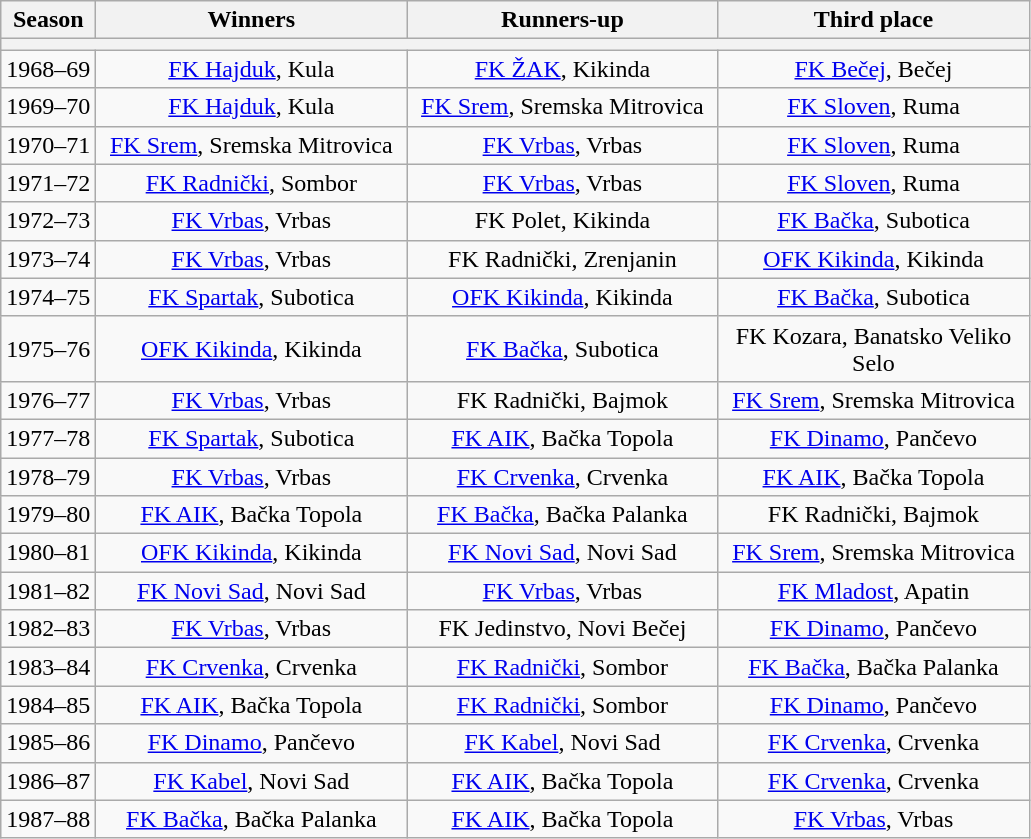<table class="wikitable sortable" style="text-align:center">
<tr>
<th>Season</th>
<th width="200">Winners</th>
<th width="200">Runners-up</th>
<th width="200">Third place</th>
</tr>
<tr>
<th colspan="4"></th>
</tr>
<tr>
<td>1968–69</td>
<td><a href='#'>FK Hajduk</a>, Kula</td>
<td><a href='#'>FK ŽAK</a>, Kikinda</td>
<td><a href='#'>FK Bečej</a>, Bečej</td>
</tr>
<tr>
<td>1969–70</td>
<td><a href='#'>FK Hajduk</a>, Kula</td>
<td><a href='#'>FK Srem</a>, Sremska Mitrovica</td>
<td><a href='#'>FK Sloven</a>, Ruma</td>
</tr>
<tr>
<td>1970–71</td>
<td><a href='#'>FK Srem</a>, Sremska Mitrovica</td>
<td><a href='#'>FK Vrbas</a>, Vrbas</td>
<td><a href='#'>FK Sloven</a>, Ruma</td>
</tr>
<tr>
<td>1971–72</td>
<td><a href='#'>FK Radnički</a>, Sombor</td>
<td><a href='#'>FK Vrbas</a>, Vrbas</td>
<td><a href='#'>FK Sloven</a>, Ruma</td>
</tr>
<tr>
<td>1972–73</td>
<td><a href='#'>FK Vrbas</a>, Vrbas</td>
<td>FK Polet, Kikinda</td>
<td><a href='#'>FK Bačka</a>, Subotica</td>
</tr>
<tr>
<td>1973–74</td>
<td><a href='#'>FK Vrbas</a>, Vrbas</td>
<td>FK Radnički, Zrenjanin</td>
<td><a href='#'>OFK Kikinda</a>, Kikinda</td>
</tr>
<tr>
<td>1974–75</td>
<td><a href='#'>FK Spartak</a>, Subotica</td>
<td><a href='#'>OFK Kikinda</a>, Kikinda</td>
<td><a href='#'>FK Bačka</a>, Subotica</td>
</tr>
<tr>
<td>1975–76</td>
<td><a href='#'>OFK Kikinda</a>, Kikinda</td>
<td><a href='#'>FK Bačka</a>, Subotica</td>
<td>FK Kozara, Banatsko Veliko Selo</td>
</tr>
<tr>
<td>1976–77</td>
<td><a href='#'>FK Vrbas</a>, Vrbas</td>
<td>FK Radnički, Bajmok</td>
<td><a href='#'>FK Srem</a>, Sremska Mitrovica</td>
</tr>
<tr>
<td>1977–78</td>
<td><a href='#'>FK Spartak</a>, Subotica</td>
<td><a href='#'>FK AIK</a>, Bačka Topola</td>
<td><a href='#'>FK Dinamo</a>, Pančevo</td>
</tr>
<tr>
<td>1978–79</td>
<td><a href='#'>FK Vrbas</a>, Vrbas</td>
<td><a href='#'>FK Crvenka</a>, Crvenka</td>
<td><a href='#'>FK AIK</a>, Bačka Topola</td>
</tr>
<tr>
<td>1979–80</td>
<td><a href='#'>FK AIK</a>, Bačka Topola</td>
<td><a href='#'>FK Bačka</a>, Bačka Palanka</td>
<td>FK Radnički, Bajmok</td>
</tr>
<tr>
<td>1980–81</td>
<td><a href='#'>OFK Kikinda</a>, Kikinda</td>
<td><a href='#'>FK Novi Sad</a>, Novi Sad</td>
<td><a href='#'>FK Srem</a>, Sremska Mitrovica</td>
</tr>
<tr>
<td>1981–82</td>
<td><a href='#'>FK Novi Sad</a>, Novi Sad</td>
<td><a href='#'>FK Vrbas</a>, Vrbas</td>
<td><a href='#'>FK Mladost</a>, Apatin</td>
</tr>
<tr>
<td>1982–83</td>
<td><a href='#'>FK Vrbas</a>, Vrbas</td>
<td>FK Jedinstvo, Novi Bečej</td>
<td><a href='#'>FK Dinamo</a>, Pančevo</td>
</tr>
<tr>
<td>1983–84</td>
<td><a href='#'>FK Crvenka</a>, Crvenka</td>
<td><a href='#'>FK Radnički</a>, Sombor</td>
<td><a href='#'>FK Bačka</a>, Bačka Palanka</td>
</tr>
<tr>
<td>1984–85</td>
<td><a href='#'>FK AIK</a>, Bačka Topola</td>
<td><a href='#'>FK Radnički</a>, Sombor</td>
<td><a href='#'>FK Dinamo</a>, Pančevo</td>
</tr>
<tr>
<td>1985–86</td>
<td><a href='#'>FK Dinamo</a>, Pančevo</td>
<td><a href='#'>FK Kabel</a>, Novi Sad</td>
<td><a href='#'>FK Crvenka</a>, Crvenka</td>
</tr>
<tr>
<td>1986–87</td>
<td><a href='#'>FK Kabel</a>, Novi Sad</td>
<td><a href='#'>FK AIK</a>, Bačka Topola</td>
<td><a href='#'>FK Crvenka</a>, Crvenka</td>
</tr>
<tr>
<td>1987–88</td>
<td><a href='#'>FK Bačka</a>, Bačka Palanka</td>
<td><a href='#'>FK AIK</a>, Bačka Topola</td>
<td><a href='#'>FK Vrbas</a>, Vrbas</td>
</tr>
</table>
